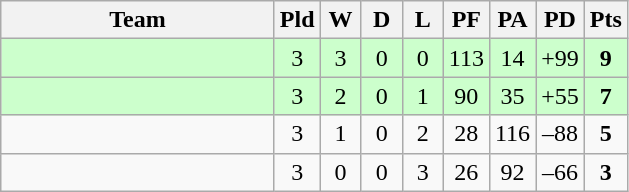<table class="wikitable" style="text-align:center;">
<tr>
<th width=175>Team</th>
<th width=20 abbr="Played">Pld</th>
<th width=20 abbr="Won">W</th>
<th width=20 abbr="Drawn">D</th>
<th width=20 abbr="Lost">L</th>
<th width=20 abbr="Points for">PF</th>
<th width=20 abbr="Points against">PA</th>
<th width=25 abbr="Points difference">PD</th>
<th width=20 abbr="Points">Pts</th>
</tr>
<tr style="background:#ccffcc">
<td align=left></td>
<td>3</td>
<td>3</td>
<td>0</td>
<td>0</td>
<td>113</td>
<td>14</td>
<td>+99</td>
<td><strong>9</strong></td>
</tr>
<tr style="background:#ccffcc">
<td align=left></td>
<td>3</td>
<td>2</td>
<td>0</td>
<td>1</td>
<td>90</td>
<td>35</td>
<td>+55</td>
<td><strong>7</strong></td>
</tr>
<tr>
<td align=left></td>
<td>3</td>
<td>1</td>
<td>0</td>
<td>2</td>
<td>28</td>
<td>116</td>
<td>–88</td>
<td><strong>5</strong></td>
</tr>
<tr>
<td align=left></td>
<td>3</td>
<td>0</td>
<td>0</td>
<td>3</td>
<td>26</td>
<td>92</td>
<td>–66</td>
<td><strong>3</strong></td>
</tr>
</table>
